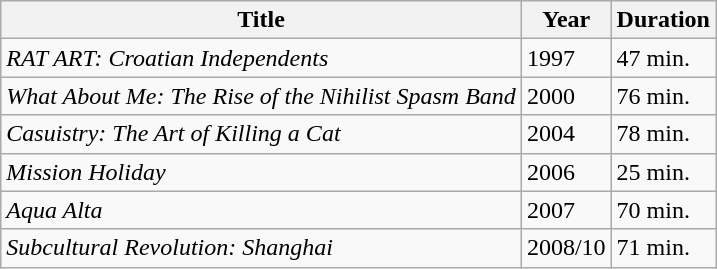<table class="wikitable">
<tr>
<th>Title</th>
<th>Year</th>
<th>Duration</th>
</tr>
<tr>
<td><em>RAT ART: Croatian Independents</em></td>
<td>1997</td>
<td>47 min.</td>
</tr>
<tr>
<td><em>What About Me: The Rise of the Nihilist Spasm Band</em></td>
<td>2000</td>
<td>76 min.</td>
</tr>
<tr>
<td><em>Casuistry: The Art of Killing a Cat</em></td>
<td>2004</td>
<td>78 min.</td>
</tr>
<tr>
<td><em>Mission Holiday</em></td>
<td>2006</td>
<td>25 min.</td>
</tr>
<tr>
<td><em>Aqua Alta</em></td>
<td>2007</td>
<td>70 min.</td>
</tr>
<tr>
<td><em>Subcultural Revolution: Shanghai</em></td>
<td>2008/10</td>
<td>71 min.</td>
</tr>
</table>
